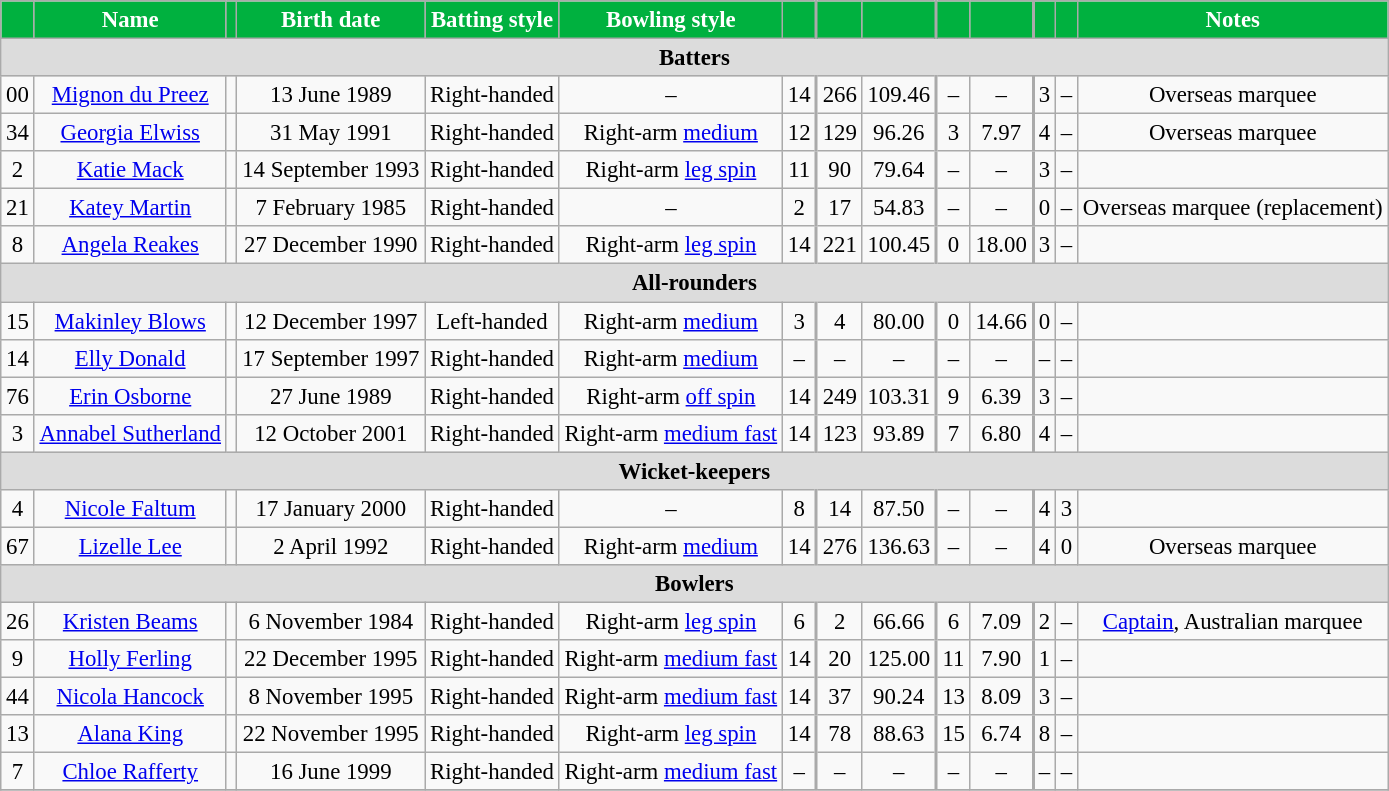<table class="wikitable" style="font-size:95%;">
<tr>
<th style="background: #00B13F; color:white;"></th>
<th style="background: #00B13F; color:white;">Name</th>
<th style="background: #00B13F; color:white;"></th>
<th style="background: #00B13F; color:white;">Birth date</th>
<th style="background: #00B13F; color:white;">Batting style</th>
<th style="background: #00B13F; color:white;">Bowling style</th>
<th style="background: #00B13F; color:white;"></th>
<th style="background: #00B13F; color:white; border-left-width: 2px;"></th>
<th style="background: #00B13F; color:white;"></th>
<th style="background: #00B13F; color:white; border-left-width: 2px;"></th>
<th style="background: #00B13F; color:white;"></th>
<th style="background: #00B13F; color:white; border-left-width: 2px;"></th>
<th style="background: #00B13F; color:white;"></th>
<th style="background: #00B13F; color:white;">Notes</th>
</tr>
<tr>
<th colspan="14" style="background: #DCDCDC; text-align:center;">Batters</th>
</tr>
<tr align="center">
<td>00</td>
<td><a href='#'>Mignon du Preez</a></td>
<td></td>
<td>13 June 1989</td>
<td>Right-handed</td>
<td>–</td>
<td>14</td>
<td style="border-left-width: 2px">266</td>
<td>109.46</td>
<td style="border-left-width: 2px">–</td>
<td>–</td>
<td style="border-left-width: 2px">3</td>
<td>–</td>
<td>Overseas marquee</td>
</tr>
<tr align="center">
<td>34</td>
<td><a href='#'>Georgia Elwiss</a></td>
<td></td>
<td>31 May 1991</td>
<td>Right-handed</td>
<td>Right-arm <a href='#'>medium</a></td>
<td>12</td>
<td style="border-left-width: 2px">129</td>
<td>96.26</td>
<td style="border-left-width: 2px">3</td>
<td>7.97</td>
<td style="border-left-width: 2px">4</td>
<td>–</td>
<td>Overseas marquee</td>
</tr>
<tr align="center">
<td>2</td>
<td><a href='#'>Katie Mack</a></td>
<td></td>
<td>14 September 1993</td>
<td>Right-handed</td>
<td>Right-arm <a href='#'>leg spin</a></td>
<td>11</td>
<td style="border-left-width: 2px">90</td>
<td>79.64</td>
<td style="border-left-width: 2px">–</td>
<td>–</td>
<td style="border-left-width: 2px">3</td>
<td>–</td>
<td></td>
</tr>
<tr align="center">
<td>21</td>
<td><a href='#'>Katey Martin</a></td>
<td></td>
<td>7 February 1985</td>
<td>Right-handed</td>
<td>–</td>
<td>2</td>
<td style="border-left-width: 2px">17</td>
<td>54.83</td>
<td style="border-left-width: 2px">–</td>
<td>–</td>
<td style="border-left-width: 2px">0</td>
<td>–</td>
<td>Overseas marquee (replacement)</td>
</tr>
<tr align="center">
<td>8</td>
<td><a href='#'>Angela Reakes</a></td>
<td></td>
<td>27 December 1990</td>
<td>Right-handed</td>
<td>Right-arm <a href='#'>leg spin</a></td>
<td>14</td>
<td style="border-left-width: 2px">221</td>
<td>100.45</td>
<td style="border-left-width: 2px">0</td>
<td>18.00</td>
<td style="border-left-width: 2px">3</td>
<td>–</td>
<td></td>
</tr>
<tr>
<th colspan="14" style="background: #DCDCDC; text-align:center;">All-rounders</th>
</tr>
<tr align="center">
<td>15</td>
<td><a href='#'>Makinley Blows</a></td>
<td></td>
<td>12 December 1997</td>
<td>Left-handed</td>
<td>Right-arm <a href='#'>medium</a></td>
<td>3</td>
<td style="border-left-width: 2px">4</td>
<td>80.00</td>
<td style="border-left-width: 2px">0</td>
<td>14.66</td>
<td style="border-left-width: 2px">0</td>
<td>–</td>
<td></td>
</tr>
<tr align="center">
<td>14</td>
<td><a href='#'>Elly Donald</a></td>
<td></td>
<td>17 September 1997</td>
<td>Right-handed</td>
<td>Right-arm <a href='#'>medium</a></td>
<td>–</td>
<td style="border-left-width: 2px">–</td>
<td>–</td>
<td style="border-left-width: 2px">–</td>
<td>–</td>
<td style="border-left-width: 2px">–</td>
<td>–</td>
<td></td>
</tr>
<tr align="center">
<td>76</td>
<td><a href='#'>Erin Osborne</a></td>
<td></td>
<td>27 June 1989</td>
<td>Right-handed</td>
<td>Right-arm <a href='#'>off spin</a></td>
<td>14</td>
<td style="border-left-width: 2px">249</td>
<td>103.31</td>
<td style="border-left-width: 2px">9</td>
<td>6.39</td>
<td style="border-left-width: 2px">3</td>
<td>–</td>
<td></td>
</tr>
<tr align="center">
<td>3</td>
<td><a href='#'>Annabel Sutherland</a></td>
<td></td>
<td>12 October 2001</td>
<td>Right-handed</td>
<td>Right-arm <a href='#'>medium fast</a></td>
<td>14</td>
<td style="border-left-width: 2px">123</td>
<td>93.89</td>
<td style="border-left-width: 2px">7</td>
<td>6.80</td>
<td style="border-left-width: 2px">4</td>
<td>–</td>
<td></td>
</tr>
<tr>
<th colspan="14" style="background: #DCDCDC; text-align:center;">Wicket-keepers</th>
</tr>
<tr align="center">
<td>4</td>
<td><a href='#'>Nicole Faltum</a></td>
<td></td>
<td>17 January 2000</td>
<td>Right-handed</td>
<td>–</td>
<td>8</td>
<td style="border-left-width: 2px">14</td>
<td>87.50</td>
<td style="border-left-width: 2px">–</td>
<td>–</td>
<td style="border-left-width: 2px">4</td>
<td>3</td>
<td></td>
</tr>
<tr align="center">
<td>67</td>
<td><a href='#'>Lizelle Lee</a></td>
<td></td>
<td>2 April 1992</td>
<td>Right-handed</td>
<td>Right-arm <a href='#'>medium</a></td>
<td>14</td>
<td style="border-left-width: 2px">276</td>
<td>136.63</td>
<td style="border-left-width: 2px">–</td>
<td>–</td>
<td style="border-left-width: 2px">4</td>
<td>0</td>
<td>Overseas marquee</td>
</tr>
<tr>
<th colspan="14" style="background: #DCDCDC; text-align:center;">Bowlers</th>
</tr>
<tr align="center">
<td>26</td>
<td><a href='#'>Kristen Beams</a></td>
<td></td>
<td>6 November 1984</td>
<td>Right-handed</td>
<td>Right-arm <a href='#'>leg spin</a></td>
<td>6</td>
<td style="border-left-width: 2px">2</td>
<td>66.66</td>
<td style="border-left-width: 2px">6</td>
<td>7.09</td>
<td style="border-left-width: 2px">2</td>
<td>–</td>
<td><a href='#'>Captain</a>, Australian marquee</td>
</tr>
<tr align="center">
<td>9</td>
<td><a href='#'>Holly Ferling</a></td>
<td></td>
<td>22 December 1995</td>
<td>Right-handed</td>
<td>Right-arm <a href='#'>medium fast</a></td>
<td>14</td>
<td style="border-left-width: 2px">20</td>
<td>125.00</td>
<td style="border-left-width: 2px">11</td>
<td>7.90</td>
<td style="border-left-width: 2px">1</td>
<td>–</td>
<td></td>
</tr>
<tr align="center">
<td>44</td>
<td><a href='#'>Nicola Hancock</a></td>
<td></td>
<td>8 November 1995</td>
<td>Right-handed</td>
<td>Right-arm <a href='#'>medium fast</a></td>
<td>14</td>
<td style="border-left-width: 2px">37</td>
<td>90.24</td>
<td style="border-left-width: 2px">13</td>
<td>8.09</td>
<td style="border-left-width: 2px">3</td>
<td>–</td>
<td></td>
</tr>
<tr align="center">
<td>13</td>
<td><a href='#'>Alana King</a></td>
<td></td>
<td>22 November 1995</td>
<td>Right-handed</td>
<td>Right-arm <a href='#'>leg spin</a></td>
<td>14</td>
<td style="border-left-width: 2px">78</td>
<td>88.63</td>
<td style="border-left-width: 2px">15</td>
<td>6.74</td>
<td style="border-left-width: 2px">8</td>
<td>–</td>
<td></td>
</tr>
<tr align="center">
<td>7</td>
<td><a href='#'>Chloe Rafferty</a></td>
<td></td>
<td>16 June 1999</td>
<td>Right-handed</td>
<td>Right-arm <a href='#'>medium fast</a></td>
<td>–</td>
<td style="border-left-width: 2px">–</td>
<td>–</td>
<td style="border-left-width: 2px">–</td>
<td>–</td>
<td style="border-left-width: 2px">–</td>
<td>–</td>
<td></td>
</tr>
<tr>
</tr>
</table>
